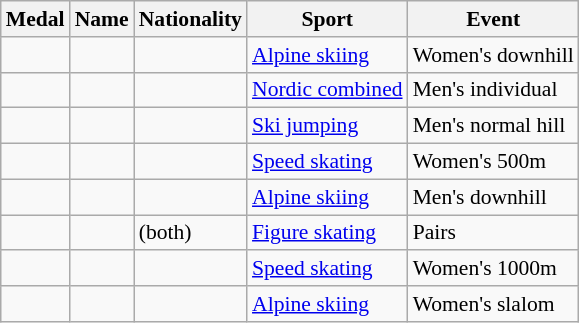<table class="wikitable sortable" style="font-size:90%">
<tr>
<th>Medal</th>
<th>Name</th>
<th>Nationality</th>
<th>Sport</th>
<th>Event</th>
</tr>
<tr>
<td></td>
<td></td>
<td></td>
<td><a href='#'>Alpine skiing</a></td>
<td>Women's downhill</td>
</tr>
<tr>
<td></td>
<td></td>
<td></td>
<td><a href='#'>Nordic combined</a></td>
<td>Men's individual</td>
</tr>
<tr>
<td></td>
<td></td>
<td></td>
<td><a href='#'>Ski jumping</a></td>
<td>Men's normal hill</td>
</tr>
<tr>
<td></td>
<td></td>
<td></td>
<td><a href='#'>Speed skating</a></td>
<td>Women's 500m</td>
</tr>
<tr>
<td></td>
<td></td>
<td></td>
<td><a href='#'>Alpine skiing</a></td>
<td>Men's downhill</td>
</tr>
<tr>
<td></td>
<td> <br> </td>
<td> (both)</td>
<td><a href='#'>Figure skating</a></td>
<td>Pairs</td>
</tr>
<tr>
<td></td>
<td></td>
<td></td>
<td><a href='#'>Speed skating</a></td>
<td>Women's 1000m</td>
</tr>
<tr>
<td></td>
<td></td>
<td></td>
<td><a href='#'>Alpine skiing</a></td>
<td>Women's slalom</td>
</tr>
</table>
